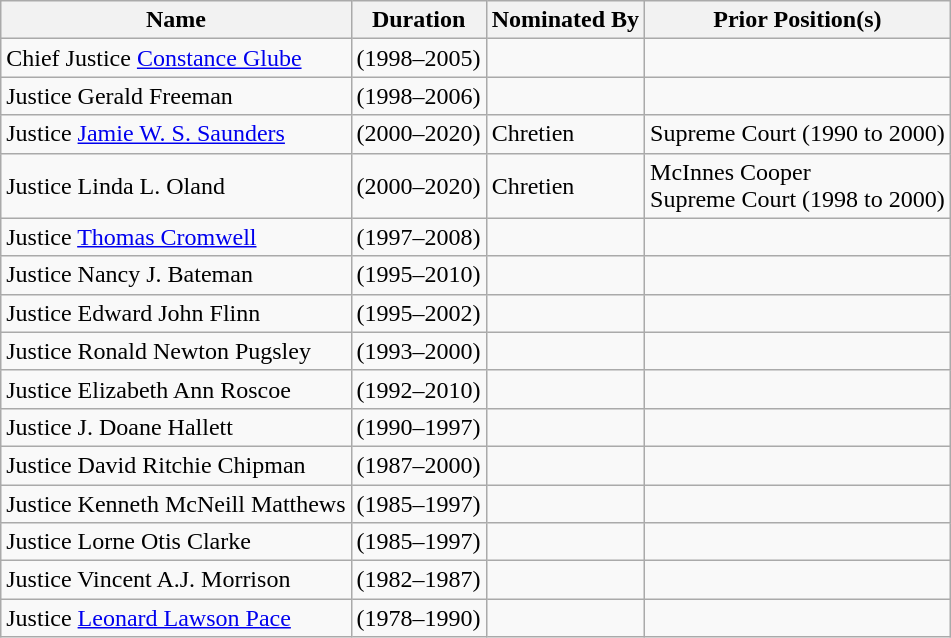<table class="wikitable sortable">
<tr>
<th>Name</th>
<th>Duration</th>
<th>Nominated By</th>
<th class="unsortable">Prior Position(s)</th>
</tr>
<tr>
<td>Chief Justice <a href='#'>Constance Glube</a></td>
<td>(1998–2005)</td>
<td></td>
<td></td>
</tr>
<tr>
<td>Justice Gerald Freeman</td>
<td>(1998–2006)</td>
<td></td>
</tr>
<tr>
<td>Justice <a href='#'>Jamie W. S. Saunders</a></td>
<td>(2000–2020)</td>
<td>Chretien</td>
<td>Supreme Court (1990 to 2000)</td>
</tr>
<tr>
<td>Justice Linda L. Oland</td>
<td>(2000–2020)</td>
<td>Chretien</td>
<td>McInnes Cooper<br> Supreme Court (1998 to 2000)</td>
</tr>
<tr>
<td>Justice <a href='#'>Thomas Cromwell</a>  </td>
<td>(1997–2008)</td>
<td></td>
<td></td>
</tr>
<tr>
<td>Justice Nancy J. Bateman</td>
<td>(1995–2010)</td>
<td></td>
<td></td>
</tr>
<tr>
<td>Justice Edward John Flinn</td>
<td>(1995–2002)</td>
<td></td>
<td></td>
</tr>
<tr>
<td>Justice Ronald Newton Pugsley</td>
<td>(1993–2000)</td>
<td></td>
<td></td>
</tr>
<tr>
<td>Justice Elizabeth Ann Roscoe</td>
<td>(1992–2010)</td>
<td></td>
<td></td>
</tr>
<tr>
<td>Justice J. Doane Hallett</td>
<td>(1990–1997)</td>
<td></td>
<td></td>
</tr>
<tr>
<td>Justice David Ritchie Chipman</td>
<td>(1987–2000)</td>
<td></td>
<td></td>
</tr>
<tr>
<td>Justice Kenneth McNeill Matthews</td>
<td>(1985–1997)</td>
<td></td>
<td></td>
</tr>
<tr>
<td>Justice Lorne Otis Clarke</td>
<td>(1985–1997)</td>
<td></td>
<td></td>
</tr>
<tr>
<td>Justice Vincent A.J. Morrison</td>
<td>(1982–1987)</td>
<td></td>
<td></td>
</tr>
<tr>
<td>Justice <a href='#'>Leonard Lawson Pace</a></td>
<td>(1978–1990)</td>
<td></td>
<td></td>
</tr>
</table>
